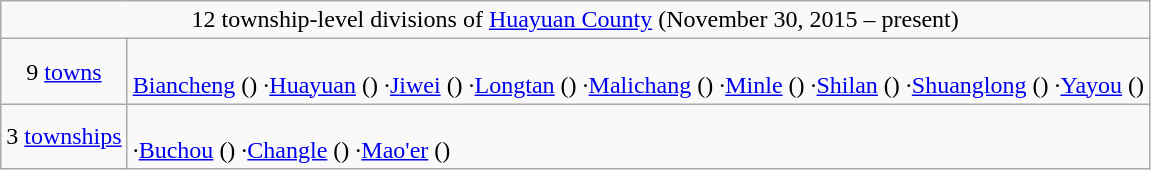<table class="wikitable">
<tr>
<td style="text-align:center;" colspan="2">12 township-level divisions of <a href='#'>Huayuan County</a> (November 30, 2015 – present)</td>
</tr>
<tr align=left>
<td align=center>9 <a href='#'>towns</a></td>
<td><br><a href='#'>Biancheng</a> ()
·<a href='#'>Huayuan</a> ()
·<a href='#'>Jiwei</a> ()
·<a href='#'>Longtan</a> ()
·<a href='#'>Malichang</a> ()
·<a href='#'>Minle</a> ()
·<a href='#'>Shilan</a> ()
·<a href='#'>Shuanglong</a> ()
·<a href='#'>Yayou</a> ()</td>
</tr>
<tr align=left>
<td align=center>3 <a href='#'>townships</a></td>
<td><br>·<a href='#'>Buchou</a> ()
·<a href='#'>Changle</a> ()
·<a href='#'>Mao'er</a> ()</td>
</tr>
</table>
